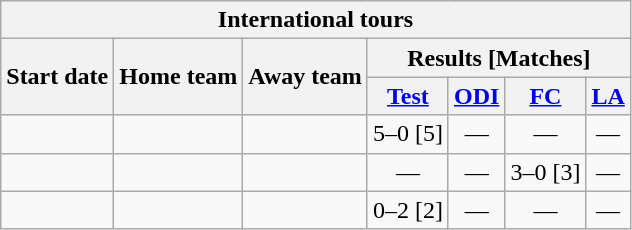<table class="wikitable">
<tr>
<th colspan="7">International tours</th>
</tr>
<tr>
<th rowspan="2">Start date</th>
<th rowspan="2">Home team</th>
<th rowspan="2">Away team</th>
<th colspan="4">Results [Matches]</th>
</tr>
<tr>
<th><a href='#'>Test</a></th>
<th><a href='#'>ODI</a></th>
<th><a href='#'>FC</a></th>
<th><a href='#'>LA</a></th>
</tr>
<tr>
<td><a href='#'></a></td>
<td></td>
<td></td>
<td>5–0 [5]</td>
<td ; style="text-align:center">—</td>
<td ; style="text-align:center">—</td>
<td ; style="text-align:center">—</td>
</tr>
<tr>
<td><a href='#'></a></td>
<td></td>
<td></td>
<td ; style="text-align:center">—</td>
<td ; style="text-align:center">—</td>
<td>3–0 [3]</td>
<td ; style="text-align:center">—</td>
</tr>
<tr>
<td><a href='#'></a></td>
<td></td>
<td></td>
<td>0–2 [2]</td>
<td ; style="text-align:center">—</td>
<td ; style="text-align:center">—</td>
<td ; style="text-align:center">—</td>
</tr>
</table>
